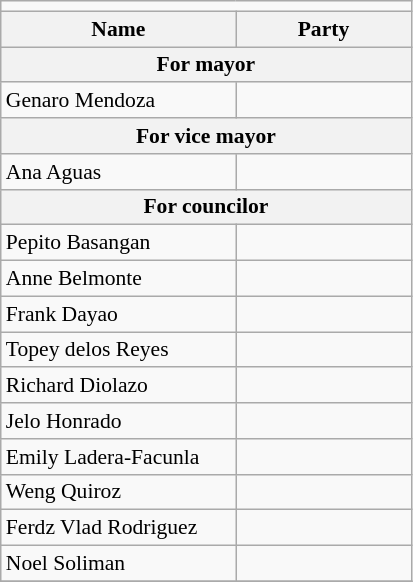<table class=wikitable style="font-size:90%">
<tr>
<td colspan=4 bgcolor=></td>
</tr>
<tr>
<th width=150px>Name</th>
<th colspan=2 width=110px>Party</th>
</tr>
<tr>
<th colspan=3>For mayor</th>
</tr>
<tr>
<td>Genaro Mendoza</td>
<td></td>
</tr>
<tr>
<th colspan=3>For vice mayor</th>
</tr>
<tr>
<td>Ana Aguas</td>
<td></td>
</tr>
<tr>
<th colspan=3>For councilor</th>
</tr>
<tr>
<td>Pepito Basangan</td>
<td></td>
</tr>
<tr>
<td>Anne Belmonte</td>
<td></td>
</tr>
<tr>
<td>Frank Dayao</td>
<td></td>
</tr>
<tr>
<td>Topey delos Reyes</td>
<td></td>
</tr>
<tr>
<td>Richard Diolazo</td>
<td></td>
</tr>
<tr>
<td>Jelo Honrado</td>
<td></td>
</tr>
<tr>
<td>Emily Ladera-Facunla</td>
<td></td>
</tr>
<tr>
<td>Weng Quiroz</td>
<td></td>
</tr>
<tr>
<td>Ferdz Vlad Rodriguez</td>
<td></td>
</tr>
<tr>
<td>Noel Soliman</td>
<td></td>
</tr>
<tr>
</tr>
</table>
